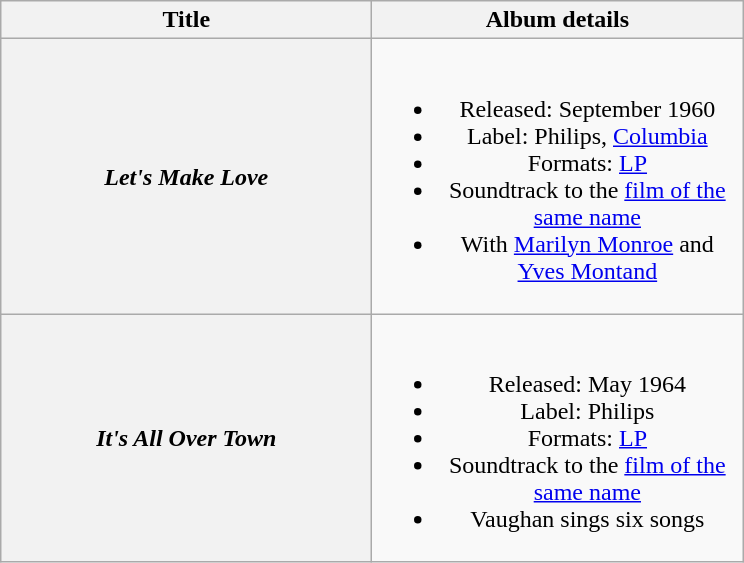<table class="wikitable plainrowheaders" style="text-align:center;">
<tr>
<th scope="col" style="width:15em;">Title</th>
<th scope="col" style="width:15em;">Album details</th>
</tr>
<tr>
<th scope="row"><em>Let's Make Love</em></th>
<td><br><ul><li>Released: September 1960</li><li>Label: Philips, <a href='#'>Columbia</a></li><li>Formats: <a href='#'>LP</a></li><li>Soundtrack to the <a href='#'>film of the same name</a></li><li>With <a href='#'>Marilyn Monroe</a> and <a href='#'>Yves Montand</a></li></ul></td>
</tr>
<tr>
<th scope="row"><em>It's All Over Town</em></th>
<td><br><ul><li>Released: May 1964</li><li>Label: Philips</li><li>Formats: <a href='#'>LP</a></li><li>Soundtrack to the <a href='#'>film of the same name</a></li><li>Vaughan sings six songs</li></ul></td>
</tr>
</table>
